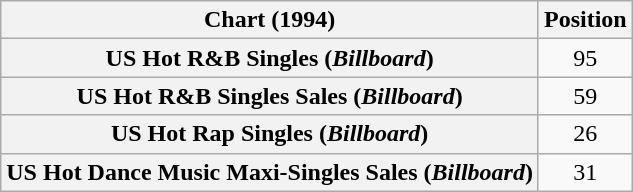<table class="wikitable sortable plainrowheaders" style="text-align:center">
<tr>
<th scope="col">Chart (1994)</th>
<th scope="col">Position</th>
</tr>
<tr>
<th scope="row">US Hot R&B Singles (<em>Billboard</em>)</th>
<td>95</td>
</tr>
<tr>
<th scope="row">US Hot R&B Singles Sales (<em>Billboard</em>)</th>
<td>59</td>
</tr>
<tr>
<th scope="row">US Hot Rap Singles (<em>Billboard</em>)</th>
<td>26</td>
</tr>
<tr>
<th scope="row">US Hot Dance Music Maxi-Singles Sales (<em>Billboard</em>)</th>
<td>31</td>
</tr>
</table>
